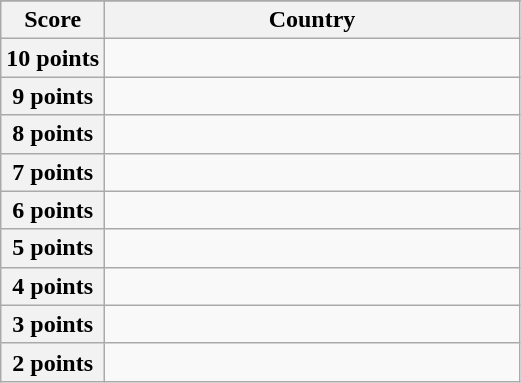<table class="wikitable">
<tr>
</tr>
<tr>
<th scope="col" width="20%">Score</th>
<th scope="col">Country</th>
</tr>
<tr>
<th scope="row">10 points</th>
<td></td>
</tr>
<tr>
<th scope="row">9 points</th>
<td></td>
</tr>
<tr>
<th scope="row">8 points</th>
<td></td>
</tr>
<tr>
<th scope="row">7 points</th>
<td></td>
</tr>
<tr>
<th scope="row">6 points</th>
<td></td>
</tr>
<tr>
<th scope="row">5 points</th>
<td></td>
</tr>
<tr>
<th scope="row">4 points</th>
<td></td>
</tr>
<tr>
<th scope="row">3 points</th>
<td></td>
</tr>
<tr>
<th scope="row">2 points</th>
<td></td>
</tr>
</table>
